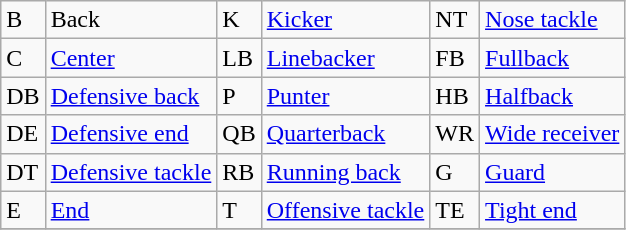<table class="wikitable">
<tr>
<td>B</td>
<td>Back</td>
<td>K</td>
<td><a href='#'>Kicker</a></td>
<td>NT</td>
<td><a href='#'>Nose tackle</a></td>
</tr>
<tr>
<td>C</td>
<td><a href='#'>Center</a></td>
<td>LB</td>
<td><a href='#'>Linebacker</a></td>
<td>FB</td>
<td><a href='#'>Fullback</a></td>
</tr>
<tr>
<td>DB</td>
<td><a href='#'>Defensive back</a></td>
<td>P</td>
<td><a href='#'>Punter</a></td>
<td>HB</td>
<td><a href='#'>Halfback</a></td>
</tr>
<tr>
<td>DE</td>
<td><a href='#'>Defensive end</a></td>
<td>QB</td>
<td><a href='#'>Quarterback</a></td>
<td>WR</td>
<td><a href='#'>Wide receiver</a></td>
</tr>
<tr>
<td>DT</td>
<td><a href='#'>Defensive tackle</a></td>
<td>RB</td>
<td><a href='#'>Running back</a></td>
<td>G</td>
<td><a href='#'>Guard</a></td>
</tr>
<tr>
<td>E</td>
<td><a href='#'>End</a></td>
<td>T</td>
<td><a href='#'>Offensive tackle</a></td>
<td>TE</td>
<td><a href='#'>Tight end</a></td>
</tr>
<tr>
</tr>
</table>
